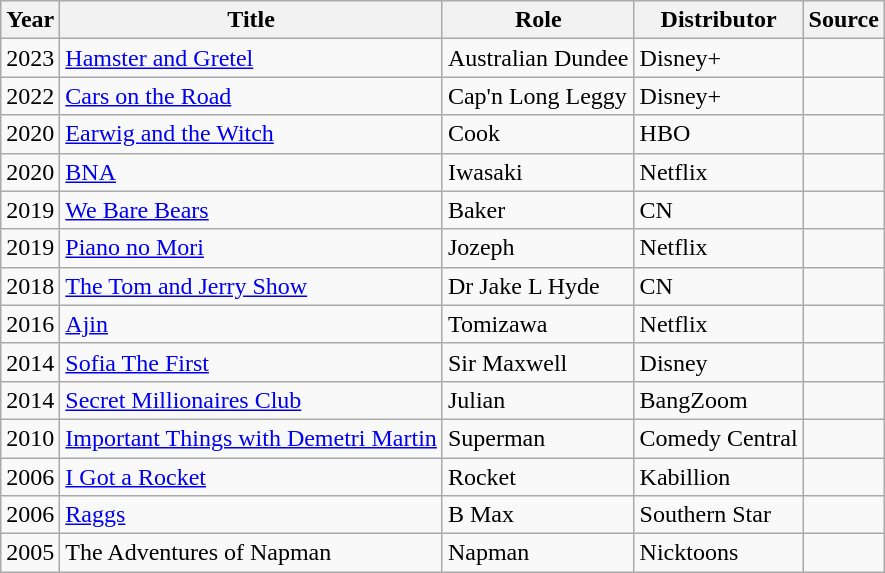<table class="wikitable sortable">
<tr>
<th>Year</th>
<th>Title</th>
<th>Role</th>
<th>Distributor</th>
<th>Source</th>
</tr>
<tr>
<td>2023</td>
<td><a href='#'>Hamster and Gretel</a></td>
<td>Australian Dundee</td>
<td>Disney+</td>
<td></td>
</tr>
<tr>
<td>2022</td>
<td><a href='#'>Cars on the Road</a></td>
<td>Cap'n Long Leggy</td>
<td>Disney+</td>
<td></td>
</tr>
<tr>
<td>2020</td>
<td><a href='#'>Earwig and the Witch</a></td>
<td>Cook</td>
<td>HBO</td>
<td></td>
</tr>
<tr>
<td>2020</td>
<td><a href='#'>BNA</a></td>
<td>Iwasaki</td>
<td>Netflix</td>
<td></td>
</tr>
<tr>
<td>2019</td>
<td><a href='#'>We Bare Bears</a></td>
<td>Baker</td>
<td>CN</td>
<td></td>
</tr>
<tr>
<td>2019</td>
<td><a href='#'>Piano no Mori</a></td>
<td>Jozeph</td>
<td>Netflix</td>
<td></td>
</tr>
<tr>
<td>2018</td>
<td><a href='#'>The Tom and Jerry Show</a></td>
<td>Dr Jake L Hyde</td>
<td>CN</td>
<td></td>
</tr>
<tr>
<td>2016</td>
<td><a href='#'>Ajin</a></td>
<td>Tomizawa</td>
<td>Netflix</td>
<td></td>
</tr>
<tr>
<td>2014</td>
<td><a href='#'>Sofia The First</a></td>
<td>Sir Maxwell</td>
<td>Disney</td>
<td></td>
</tr>
<tr>
<td>2014</td>
<td><a href='#'>Secret Millionaires Club</a></td>
<td>Julian</td>
<td>BangZoom</td>
<td></td>
</tr>
<tr>
<td>2010</td>
<td><a href='#'>Important Things with Demetri Martin</a></td>
<td>Superman</td>
<td>Comedy Central</td>
<td></td>
</tr>
<tr>
<td>2006</td>
<td><a href='#'>I Got a Rocket</a></td>
<td>Rocket</td>
<td>Kabillion</td>
<td></td>
</tr>
<tr>
<td>2006</td>
<td><a href='#'>Raggs</a></td>
<td>B Max</td>
<td>Southern Star</td>
<td></td>
</tr>
<tr>
<td>2005</td>
<td>The Adventures of Napman</td>
<td>Napman</td>
<td>Nicktoons</td>
<td></td>
</tr>
</table>
